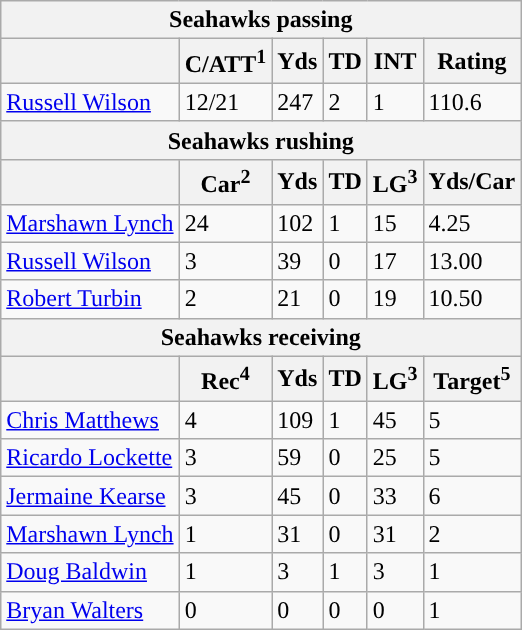<table class="wikitable">
<tr>
<th colspan="6">Seahawks passing</th>
</tr>
<tr>
<th></th>
<th>C/ATT<sup>1</sup></th>
<th>Yds</th>
<th>TD</th>
<th>INT</th>
<th>Rating</th>
</tr>
<tr>
<td><a href='#'>Russell Wilson</a></td>
<td>12/21</td>
<td>247</td>
<td>2</td>
<td>1</td>
<td>110.6</td>
</tr>
<tr>
<th colspan="6">Seahawks rushing</th>
</tr>
<tr>
<th></th>
<th>Car<sup>2</sup></th>
<th>Yds</th>
<th>TD</th>
<th>LG<sup>3</sup></th>
<th>Yds/Car</th>
</tr>
<tr>
<td><a href='#'>Marshawn Lynch</a></td>
<td>24</td>
<td>102</td>
<td>1</td>
<td>15</td>
<td>4.25</td>
</tr>
<tr>
<td><a href='#'>Russell Wilson</a></td>
<td>3</td>
<td>39</td>
<td>0</td>
<td>17</td>
<td>13.00</td>
</tr>
<tr>
<td><a href='#'>Robert Turbin</a></td>
<td>2</td>
<td>21</td>
<td>0</td>
<td>19</td>
<td>10.50</td>
</tr>
<tr>
<th colspan="6">Seahawks receiving</th>
</tr>
<tr>
<th></th>
<th>Rec<sup>4</sup></th>
<th>Yds</th>
<th>TD</th>
<th>LG<sup>3</sup></th>
<th>Target<sup>5</sup></th>
</tr>
<tr>
<td><a href='#'>Chris Matthews</a></td>
<td>4</td>
<td>109</td>
<td>1</td>
<td>45</td>
<td>5</td>
</tr>
<tr>
<td><a href='#'>Ricardo Lockette</a></td>
<td>3</td>
<td>59</td>
<td>0</td>
<td>25</td>
<td>5</td>
</tr>
<tr>
<td><a href='#'>Jermaine Kearse</a></td>
<td>3</td>
<td>45</td>
<td>0</td>
<td>33</td>
<td>6</td>
</tr>
<tr>
<td><a href='#'>Marshawn Lynch</a></td>
<td>1</td>
<td>31</td>
<td>0</td>
<td>31</td>
<td>2</td>
</tr>
<tr>
<td><a href='#'>Doug Baldwin</a></td>
<td>1</td>
<td>3</td>
<td>1</td>
<td>3</td>
<td>1</td>
</tr>
<tr>
<td><a href='#'>Bryan Walters</a></td>
<td>0</td>
<td>0</td>
<td>0</td>
<td>0</td>
<td>1</td>
</tr>
</table>
